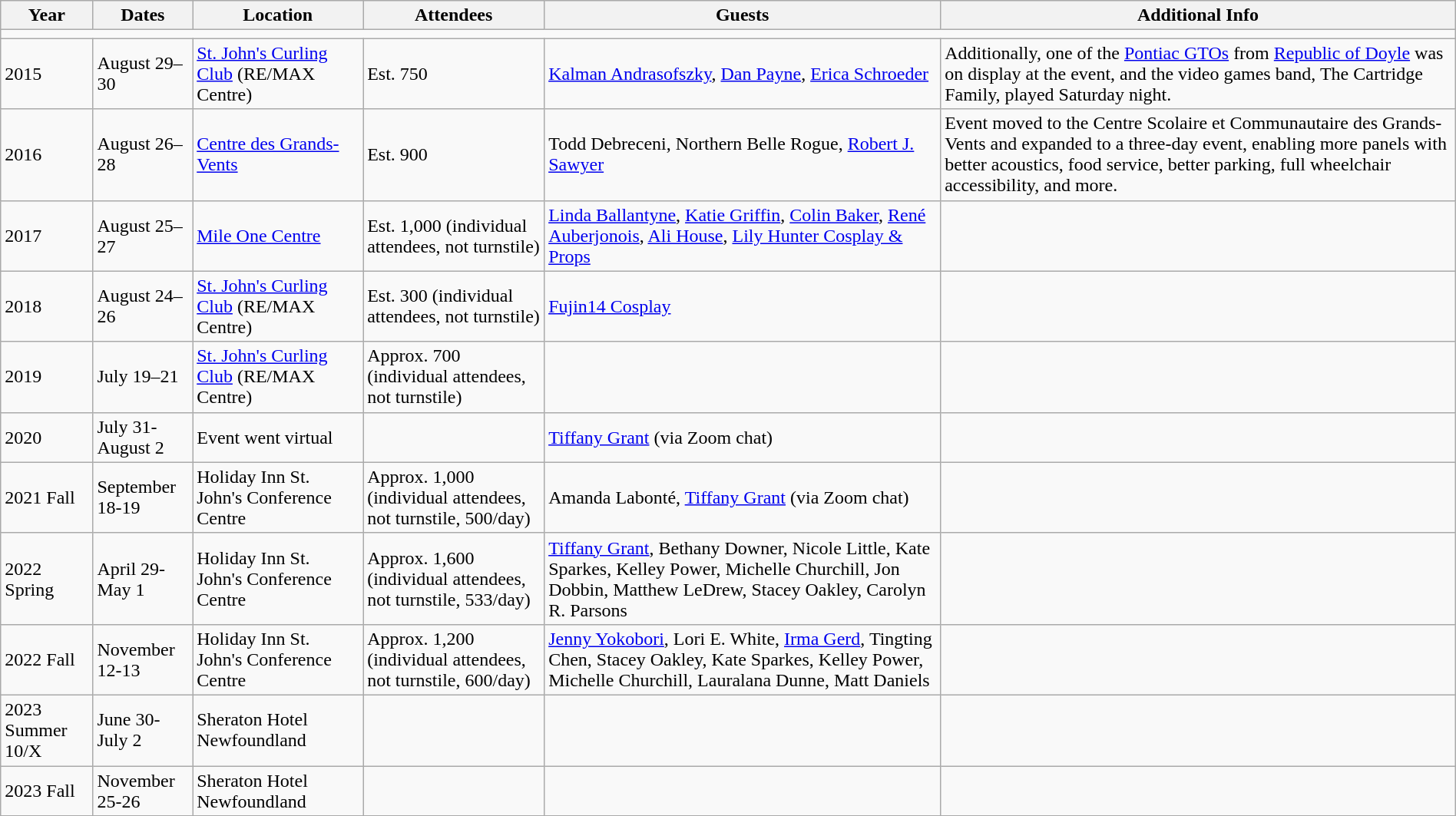<table class="wikitable" width="100%">
<tr>
<th>Year</th>
<th>Dates</th>
<th>Location</th>
<th>Attendees</th>
<th>Guests</th>
<th>Additional Info</th>
</tr>
<tr>
<td colspan="6"></td>
</tr>
<tr>
<td>2015</td>
<td>August 29–30</td>
<td><a href='#'>St. John's Curling Club</a> (RE/MAX Centre)</td>
<td>Est. 750</td>
<td><a href='#'>Kalman Andrasofszky</a>, <a href='#'>Dan Payne</a>, <a href='#'>Erica Schroeder</a></td>
<td>Additionally, one of the <a href='#'>Pontiac GTOs</a> from <a href='#'>Republic of Doyle</a> was on display at the event, and the video games band, The Cartridge Family, played Saturday night.</td>
</tr>
<tr>
<td>2016</td>
<td>August 26–28</td>
<td><a href='#'>Centre des Grands-Vents</a></td>
<td>Est. 900</td>
<td>Todd Debreceni, Northern Belle Rogue, <a href='#'>Robert J. Sawyer</a></td>
<td>Event moved to the Centre Scolaire et Communautaire des Grands-Vents and expanded to a three-day event, enabling more panels with better acoustics, food service, better parking, full wheelchair accessibility, and more.</td>
</tr>
<tr>
<td>2017</td>
<td>August 25–27</td>
<td><a href='#'>Mile One Centre</a></td>
<td>Est. 1,000 (individual attendees, not turnstile)</td>
<td><a href='#'>Linda Ballantyne</a>, <a href='#'>Katie Griffin</a>, <a href='#'>Colin Baker</a>, <a href='#'>René Auberjonois</a>, <a href='#'>Ali House</a>, <a href='#'>Lily Hunter Cosplay & Props</a></td>
<td></td>
</tr>
<tr>
<td>2018</td>
<td>August 24–26</td>
<td><a href='#'>St. John's Curling Club</a> (RE/MAX Centre)</td>
<td>Est. 300 (individual attendees, not turnstile)</td>
<td><a href='#'>Fujin14 Cosplay</a></td>
<td></td>
</tr>
<tr>
<td>2019</td>
<td>July 19–21</td>
<td><a href='#'>St. John's Curling Club</a> (RE/MAX Centre)</td>
<td>Approx. 700 (individual attendees, not turnstile)</td>
<td></td>
<td></td>
</tr>
<tr>
<td>2020</td>
<td>July 31-August 2</td>
<td>Event went virtual</td>
<td></td>
<td><a href='#'>Tiffany Grant</a> (via Zoom chat)</td>
<td></td>
</tr>
<tr>
<td>2021 Fall</td>
<td>September 18-19</td>
<td>Holiday Inn St. John's Conference Centre</td>
<td>Approx. 1,000 (individual attendees, not turnstile, 500/day)</td>
<td>Amanda Labonté, <a href='#'>Tiffany Grant</a> (via Zoom chat)</td>
<td></td>
</tr>
<tr>
<td>2022 Spring</td>
<td>April 29-May 1</td>
<td>Holiday Inn St. John's Conference Centre</td>
<td>Approx. 1,600 (individual attendees, not turnstile, 533/day)</td>
<td><a href='#'>Tiffany Grant</a>, Bethany Downer, Nicole Little, Kate Sparkes, Kelley Power, Michelle Churchill, Jon Dobbin, Matthew LeDrew, Stacey Oakley, Carolyn R. Parsons</td>
<td></td>
</tr>
<tr>
<td>2022 Fall</td>
<td>November 12-13</td>
<td>Holiday Inn St. John's Conference Centre</td>
<td>Approx. 1,200 (individual attendees, not turnstile, 600/day)</td>
<td><a href='#'>Jenny Yokobori</a>, Lori E. White, <a href='#'>Irma Gerd</a>, Tingting Chen, Stacey Oakley, Kate Sparkes, Kelley Power, Michelle Churchill, Lauralana Dunne, Matt Daniels</td>
<td></td>
</tr>
<tr>
<td>2023 Summer 10/X</td>
<td>June 30-July 2</td>
<td>Sheraton Hotel Newfoundland</td>
<td></td>
<td></td>
<td></td>
</tr>
<tr>
<td>2023 Fall</td>
<td>November 25-26</td>
<td>Sheraton Hotel Newfoundland</td>
<td></td>
<td></td>
</tr>
<tr>
</tr>
</table>
